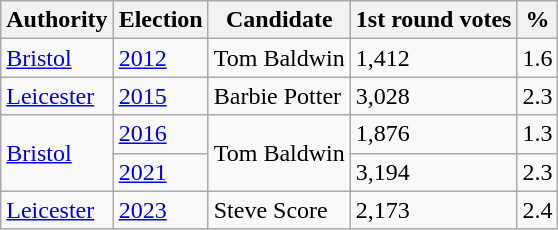<table class="wikitable">
<tr>
<th>Authority</th>
<th>Election</th>
<th>Candidate</th>
<th>1st round votes</th>
<th>%</th>
</tr>
<tr>
<td><a href='#'>Bristol</a></td>
<td><a href='#'>2012</a></td>
<td>Tom Baldwin</td>
<td>1,412</td>
<td>1.6</td>
</tr>
<tr>
<td><a href='#'>Leicester</a></td>
<td><a href='#'>2015</a></td>
<td>Barbie Potter</td>
<td>3,028</td>
<td>2.3</td>
</tr>
<tr>
<td rowspan=2><a href='#'>Bristol</a></td>
<td><a href='#'>2016</a></td>
<td rowspan=2>Tom Baldwin</td>
<td>1,876</td>
<td>1.3</td>
</tr>
<tr>
<td><a href='#'>2021</a></td>
<td>3,194</td>
<td>2.3</td>
</tr>
<tr>
<td><a href='#'>Leicester</a></td>
<td><a href='#'>2023</a></td>
<td>Steve Score</td>
<td>2,173</td>
<td>2.4</td>
</tr>
</table>
